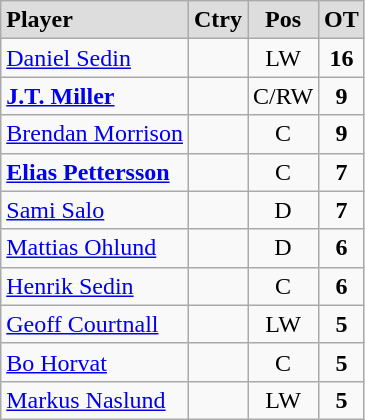<table class="wikitable">
<tr align="center" style="font-weight:bold; background-color:#dddddd;" |>
<td align="left">Player</td>
<td>Ctry</td>
<td>Pos</td>
<td>OT</td>
</tr>
<tr align="center">
<td align="left"><a href='#'>Daniel Sedin</a></td>
<td></td>
<td>LW</td>
<td><strong>16</strong></td>
</tr>
<tr align="center">
<td align="left"><strong><a href='#'>J.T. Miller</a></strong></td>
<td></td>
<td>C/RW</td>
<td><strong>9</strong></td>
</tr>
<tr align="center">
<td align="left"><a href='#'>Brendan Morrison</a></td>
<td></td>
<td>C</td>
<td><strong>9</strong></td>
</tr>
<tr align="center">
<td align="left"><strong><a href='#'>Elias Pettersson</a></strong></td>
<td></td>
<td>C</td>
<td><strong>7</strong></td>
</tr>
<tr align="center">
<td align="left"><a href='#'>Sami Salo</a></td>
<td></td>
<td>D</td>
<td><strong>7</strong></td>
</tr>
<tr align="center">
<td align="left"><a href='#'>Mattias Ohlund</a></td>
<td></td>
<td>D</td>
<td><strong>6</strong></td>
</tr>
<tr align="center">
<td align="left"><a href='#'>Henrik Sedin</a></td>
<td></td>
<td>C</td>
<td><strong>6</strong></td>
</tr>
<tr align="center">
<td align="left"><a href='#'>Geoff Courtnall</a></td>
<td></td>
<td>LW</td>
<td><strong>5</strong></td>
</tr>
<tr align="center">
<td align="left"><a href='#'>Bo Horvat</a></td>
<td></td>
<td>C</td>
<td><strong>5</strong></td>
</tr>
<tr align="center">
<td align="left"><a href='#'>Markus Naslund</a></td>
<td></td>
<td>LW</td>
<td><strong>5</strong></td>
</tr>
</table>
